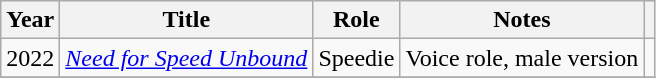<table class="wikitable sortable">
<tr>
<th>Year</th>
<th>Title</th>
<th>Role</th>
<th class="unsortable">Notes</th>
<th class="unsortable"></th>
</tr>
<tr>
<td>2022</td>
<td><em><a href='#'>Need for Speed Unbound</a></em></td>
<td>Speedie</td>
<td>Voice role, male version</td>
<td></td>
</tr>
<tr>
</tr>
</table>
